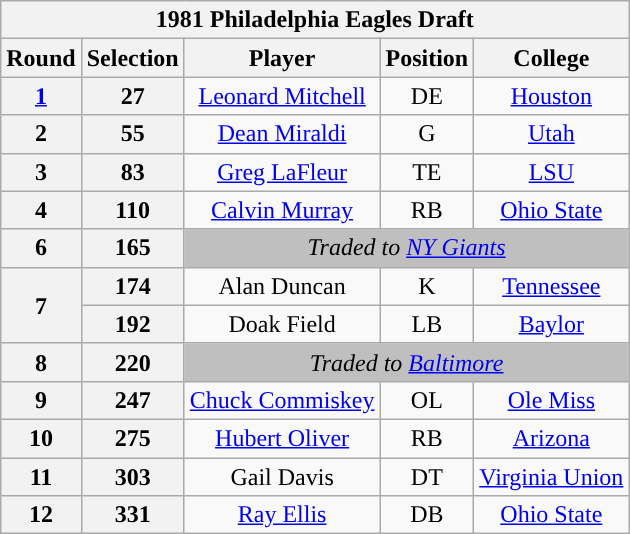<table class="wikitable" style="text-align:center">
<tr>
<th colspan=6>1981 Philadelphia Eagles Draft</th>
</tr>
<tr>
<th>Round</th>
<th>Selection</th>
<th>Player</th>
<th>Position</th>
<th>College</th>
</tr>
<tr>
<th><a href='#'>1</a></th>
<th>27</th>
<td><a href='#'>Leonard Mitchell</a></td>
<td>DE</td>
<td><a href='#'> Houston</a></td>
</tr>
<tr>
<th>2</th>
<th>55</th>
<td><a href='#'>Dean Miraldi</a></td>
<td>G</td>
<td><a href='#'>Utah</a></td>
</tr>
<tr>
<th>3</th>
<th>83</th>
<td><a href='#'>Greg LaFleur</a></td>
<td>TE</td>
<td><a href='#'>LSU</a></td>
</tr>
<tr>
<th>4</th>
<th>110</th>
<td><a href='#'>Calvin Murray</a></td>
<td>RB</td>
<td><a href='#'>Ohio State</a></td>
</tr>
<tr>
<th>6</th>
<th>165</th>
<td colspan="3" style="background:#BFBFBF"><em>Traded to <a href='#'>NY Giants</a></em></td>
</tr>
<tr>
<th rowspan="2">7</th>
<th>174</th>
<td>Alan Duncan</td>
<td>K</td>
<td><a href='#'>Tennessee</a></td>
</tr>
<tr>
<th>192</th>
<td>Doak Field</td>
<td>LB</td>
<td><a href='#'>Baylor</a></td>
</tr>
<tr>
<th>8</th>
<th>220</th>
<td colspan="3" style="background:#BFBFBF"><em>Traded to <a href='#'>Baltimore</a></em></td>
</tr>
<tr>
<th>9</th>
<th>247</th>
<td><a href='#'>Chuck Commiskey</a></td>
<td>OL</td>
<td><a href='#'>Ole Miss</a></td>
</tr>
<tr>
<th>10</th>
<th>275</th>
<td><a href='#'>Hubert Oliver</a></td>
<td>RB</td>
<td><a href='#'>Arizona</a></td>
</tr>
<tr>
<th>11</th>
<th>303</th>
<td>Gail Davis</td>
<td>DT</td>
<td><a href='#'>Virginia Union</a></td>
</tr>
<tr>
<th>12</th>
<th>331</th>
<td><a href='#'>Ray Ellis</a></td>
<td>DB</td>
<td><a href='#'>Ohio State</a></td>
</tr>
</table>
